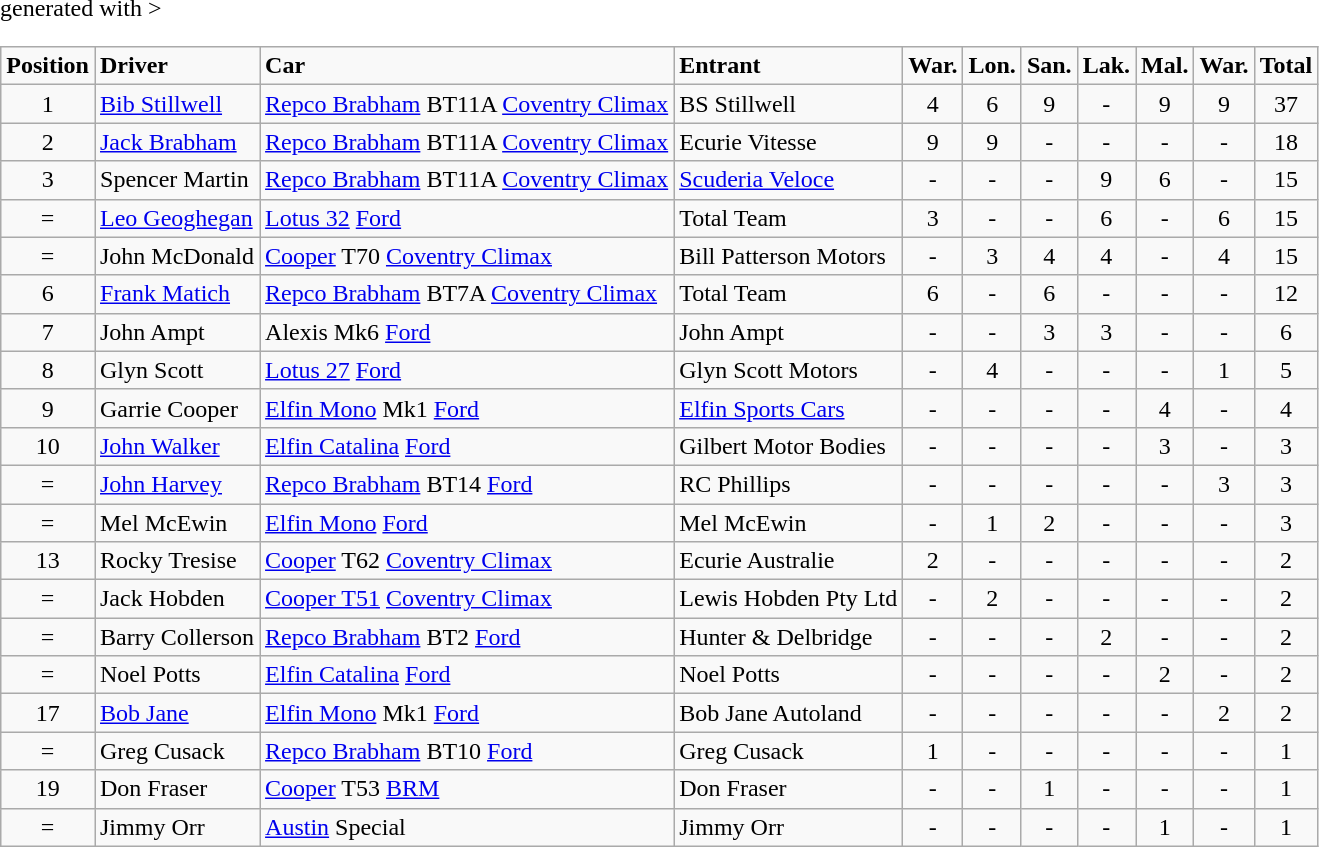<table class="wikitable" <hiddentext>generated with >
<tr style="font-weight:bold">
<td height="14" align="center">Position</td>
<td>Driver</td>
<td>Car</td>
<td>Entrant</td>
<td align="center">War.</td>
<td align="center">Lon.</td>
<td align="center">San.</td>
<td align="center">Lak.</td>
<td align="center">Mal.</td>
<td align="center">War.</td>
<td align="center">Total</td>
</tr>
<tr>
<td height="14" align="center">1</td>
<td><a href='#'>Bib Stillwell</a></td>
<td><a href='#'>Repco Brabham</a> BT11A <a href='#'>Coventry Climax</a></td>
<td>BS Stillwell</td>
<td align="center">4</td>
<td align="center">6</td>
<td align="center">9</td>
<td align="center">-</td>
<td align="center">9</td>
<td align="center">9</td>
<td align="center">37</td>
</tr>
<tr>
<td height="14" align="center">2</td>
<td><a href='#'>Jack Brabham</a></td>
<td><a href='#'>Repco Brabham</a> BT11A <a href='#'>Coventry Climax</a></td>
<td>Ecurie Vitesse</td>
<td align="center">9</td>
<td align="center">9</td>
<td align="center">-</td>
<td align="center">-</td>
<td align="center">-</td>
<td align="center">-</td>
<td align="center">18</td>
</tr>
<tr>
<td height="14" align="center">3</td>
<td>Spencer Martin</td>
<td><a href='#'>Repco Brabham</a> BT11A <a href='#'>Coventry Climax</a></td>
<td><a href='#'>Scuderia Veloce</a></td>
<td align="center">-</td>
<td align="center">-</td>
<td align="center">-</td>
<td align="center">9</td>
<td align="center">6</td>
<td align="center">-</td>
<td align="center">15</td>
</tr>
<tr>
<td height="14" align="center">=</td>
<td><a href='#'>Leo Geoghegan</a></td>
<td><a href='#'>Lotus 32</a> <a href='#'>Ford</a></td>
<td>Total Team</td>
<td align="center">3</td>
<td align="center">-</td>
<td align="center">-</td>
<td align="center">6</td>
<td align="center">-</td>
<td align="center">6</td>
<td align="center">15</td>
</tr>
<tr>
<td height="14" align="center">=</td>
<td>John McDonald</td>
<td><a href='#'>Cooper</a> T70 <a href='#'>Coventry Climax</a></td>
<td>Bill Patterson Motors</td>
<td align="center">-</td>
<td align="center">3</td>
<td align="center">4</td>
<td align="center">4</td>
<td align="center">-</td>
<td align="center">4</td>
<td align="center">15</td>
</tr>
<tr>
<td height="14" align="center">6</td>
<td><a href='#'>Frank Matich</a></td>
<td><a href='#'>Repco Brabham</a> BT7A <a href='#'>Coventry Climax</a></td>
<td>Total Team</td>
<td align="center">6</td>
<td align="center">-</td>
<td align="center">6</td>
<td align="center">-</td>
<td align="center">-</td>
<td align="center">-</td>
<td align="center">12</td>
</tr>
<tr>
<td height="14" align="center">7</td>
<td>John Ampt</td>
<td>Alexis Mk6 <a href='#'>Ford</a></td>
<td>John Ampt</td>
<td align="center">-</td>
<td align="center">-</td>
<td align="center">3</td>
<td align="center">3</td>
<td align="center">-</td>
<td align="center">-</td>
<td align="center">6</td>
</tr>
<tr>
<td height="14" align="center">8</td>
<td>Glyn Scott</td>
<td><a href='#'>Lotus 27</a> <a href='#'>Ford</a></td>
<td>Glyn Scott Motors</td>
<td align="center">-</td>
<td align="center">4</td>
<td align="center">-</td>
<td align="center">-</td>
<td align="center">-</td>
<td align="center">1</td>
<td align="center">5</td>
</tr>
<tr>
<td height="14" align="center">9</td>
<td>Garrie Cooper</td>
<td><a href='#'>Elfin Mono</a> Mk1 <a href='#'>Ford</a></td>
<td><a href='#'>Elfin Sports Cars</a></td>
<td align="center">-</td>
<td align="center">-</td>
<td align="center">-</td>
<td align="center">-</td>
<td align="center">4</td>
<td align="center">-</td>
<td align="center">4</td>
</tr>
<tr>
<td height="14" align="center">10</td>
<td><a href='#'>John Walker</a></td>
<td><a href='#'>Elfin Catalina</a> <a href='#'>Ford</a></td>
<td>Gilbert Motor Bodies</td>
<td align="center">-</td>
<td align="center">-</td>
<td align="center">-</td>
<td align="center">-</td>
<td align="center">3</td>
<td align="center">-</td>
<td align="center">3</td>
</tr>
<tr>
<td height="14" align="center">=</td>
<td><a href='#'>John Harvey</a></td>
<td><a href='#'>Repco Brabham</a> BT14 <a href='#'>Ford</a></td>
<td>RC Phillips</td>
<td align="center">-</td>
<td align="center">-</td>
<td align="center">-</td>
<td align="center">-</td>
<td align="center">-</td>
<td align="center">3</td>
<td align="center">3</td>
</tr>
<tr>
<td height="14" align="center">=</td>
<td>Mel McEwin</td>
<td><a href='#'>Elfin Mono</a> <a href='#'>Ford</a></td>
<td>Mel McEwin</td>
<td align="center">-</td>
<td align="center">1</td>
<td align="center">2</td>
<td align="center">-</td>
<td align="center">-</td>
<td align="center">-</td>
<td align="center">3</td>
</tr>
<tr>
<td height="14" align="center">13</td>
<td>Rocky Tresise</td>
<td><a href='#'>Cooper</a> T62 <a href='#'>Coventry Climax</a></td>
<td>Ecurie Australie</td>
<td align="center">2</td>
<td align="center">-</td>
<td align="center">-</td>
<td align="center">-</td>
<td align="center">-</td>
<td align="center">-</td>
<td align="center">2</td>
</tr>
<tr>
<td height="14" align="center">=</td>
<td>Jack Hobden</td>
<td><a href='#'>Cooper T51</a> <a href='#'>Coventry Climax</a></td>
<td>Lewis Hobden Pty Ltd</td>
<td align="center">-</td>
<td align="center">2</td>
<td align="center">-</td>
<td align="center">-</td>
<td align="center">-</td>
<td align="center">-</td>
<td align="center">2</td>
</tr>
<tr>
<td height="14" align="center">=</td>
<td>Barry Collerson</td>
<td><a href='#'>Repco Brabham</a> BT2 <a href='#'>Ford</a></td>
<td>Hunter & Delbridge</td>
<td align="center">-</td>
<td align="center">-</td>
<td align="center">-</td>
<td align="center">2</td>
<td align="center">-</td>
<td align="center">-</td>
<td align="center">2</td>
</tr>
<tr>
<td height="14" align="center">=</td>
<td>Noel Potts</td>
<td><a href='#'>Elfin Catalina</a> <a href='#'>Ford</a></td>
<td>Noel Potts</td>
<td align="center">-</td>
<td align="center">-</td>
<td align="center">-</td>
<td align="center">-</td>
<td align="center">2</td>
<td align="center">-</td>
<td align="center">2</td>
</tr>
<tr>
<td height="14" align="center">17</td>
<td><a href='#'>Bob Jane</a></td>
<td><a href='#'>Elfin Mono</a> Mk1 <a href='#'>Ford</a></td>
<td>Bob Jane Autoland</td>
<td align="center">-</td>
<td align="center">-</td>
<td align="center">-</td>
<td align="center">-</td>
<td align="center">-</td>
<td align="center">2</td>
<td align="center">2</td>
</tr>
<tr>
<td height="14" align="center">=</td>
<td>Greg Cusack</td>
<td><a href='#'>Repco Brabham</a> BT10 <a href='#'>Ford</a></td>
<td>Greg Cusack</td>
<td align="center">1</td>
<td align="center">-</td>
<td align="center">-</td>
<td align="center">-</td>
<td align="center">-</td>
<td align="center">-</td>
<td align="center">1</td>
</tr>
<tr>
<td height="14" align="center">19</td>
<td>Don Fraser</td>
<td><a href='#'>Cooper</a> T53 <a href='#'>BRM</a></td>
<td>Don Fraser</td>
<td align="center">-</td>
<td align="center">-</td>
<td align="center">1</td>
<td align="center">-</td>
<td align="center">-</td>
<td align="center">-</td>
<td align="center">1</td>
</tr>
<tr>
<td height="14" align="center">=</td>
<td>Jimmy Orr</td>
<td><a href='#'>Austin</a> Special</td>
<td>Jimmy Orr</td>
<td align="center">-</td>
<td align="center">-</td>
<td align="center">-</td>
<td align="center">-</td>
<td align="center">1</td>
<td align="center">-</td>
<td align="center">1</td>
</tr>
</table>
